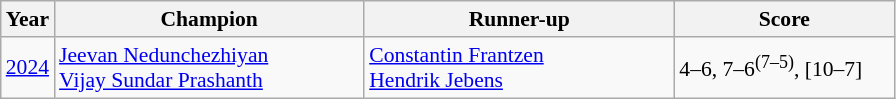<table class="wikitable" style="font-size:90%">
<tr>
<th>Year</th>
<th width="200">Champion</th>
<th width="200">Runner-up</th>
<th width="140">Score</th>
</tr>
<tr>
<td><a href='#'>2024</a></td>
<td> <a href='#'>Jeevan Nedunchezhiyan</a><br>  <a href='#'>Vijay Sundar Prashanth</a></td>
<td> <a href='#'>Constantin Frantzen</a> <br> <a href='#'>Hendrik Jebens</a></td>
<td>4–6, 7–6<sup>(7–5)</sup>, [10–7]</td>
</tr>
</table>
